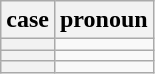<table class="wikitable" style="text-align:center;" width=100px>
<tr>
<th>case</th>
<th>pronoun</th>
</tr>
<tr>
<th></th>
<td></td>
</tr>
<tr>
<th></th>
<td></td>
</tr>
<tr>
<th></th>
<td></td>
</tr>
</table>
